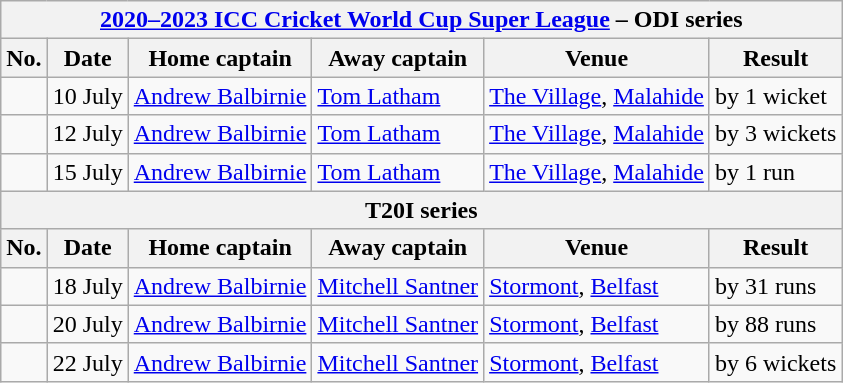<table class="wikitable">
<tr>
<th colspan="9"><a href='#'>2020–2023 ICC Cricket World Cup Super League</a> – ODI series</th>
</tr>
<tr>
<th>No.</th>
<th>Date</th>
<th>Home captain</th>
<th>Away captain</th>
<th>Venue</th>
<th>Result</th>
</tr>
<tr>
<td></td>
<td>10 July</td>
<td><a href='#'>Andrew Balbirnie</a></td>
<td><a href='#'>Tom Latham</a></td>
<td><a href='#'>The Village</a>, <a href='#'>Malahide</a></td>
<td> by 1 wicket</td>
</tr>
<tr>
<td></td>
<td>12 July</td>
<td><a href='#'>Andrew Balbirnie</a></td>
<td><a href='#'>Tom Latham</a></td>
<td><a href='#'>The Village</a>, <a href='#'>Malahide</a></td>
<td> by 3 wickets</td>
</tr>
<tr>
<td></td>
<td>15 July</td>
<td><a href='#'>Andrew Balbirnie</a></td>
<td><a href='#'>Tom Latham</a></td>
<td><a href='#'>The Village</a>, <a href='#'>Malahide</a></td>
<td> by 1 run</td>
</tr>
<tr>
<th colspan="9">T20I series</th>
</tr>
<tr>
<th>No.</th>
<th>Date</th>
<th>Home captain</th>
<th>Away captain</th>
<th>Venue</th>
<th>Result</th>
</tr>
<tr>
<td></td>
<td>18 July</td>
<td><a href='#'>Andrew Balbirnie</a></td>
<td><a href='#'>Mitchell Santner</a></td>
<td><a href='#'>Stormont</a>, <a href='#'>Belfast</a></td>
<td> by 31 runs</td>
</tr>
<tr>
<td></td>
<td>20 July</td>
<td><a href='#'>Andrew Balbirnie</a></td>
<td><a href='#'>Mitchell Santner</a></td>
<td><a href='#'>Stormont</a>, <a href='#'>Belfast</a></td>
<td> by 88 runs</td>
</tr>
<tr>
<td></td>
<td>22 July</td>
<td><a href='#'>Andrew Balbirnie</a></td>
<td><a href='#'>Mitchell Santner</a></td>
<td><a href='#'>Stormont</a>, <a href='#'>Belfast</a></td>
<td> by 6 wickets</td>
</tr>
</table>
